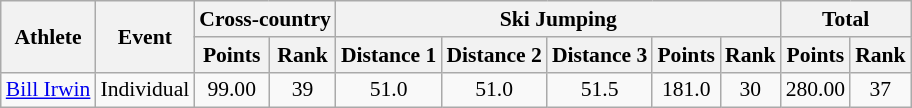<table class="wikitable" style="font-size:90%">
<tr>
<th rowspan="2">Athlete</th>
<th rowspan="2">Event</th>
<th colspan="2">Cross-country</th>
<th colspan="5">Ski Jumping</th>
<th colspan="2">Total</th>
</tr>
<tr>
<th>Points</th>
<th>Rank</th>
<th>Distance 1</th>
<th>Distance 2</th>
<th>Distance 3</th>
<th>Points</th>
<th>Rank</th>
<th>Points</th>
<th>Rank</th>
</tr>
<tr>
<td><a href='#'>Bill Irwin</a></td>
<td rowspan="4">Individual</td>
<td align="center">99.00</td>
<td align="center">39</td>
<td align="center">51.0</td>
<td align="center">51.0</td>
<td align="center">51.5</td>
<td align="center">181.0</td>
<td align="center">30</td>
<td align="center">280.00</td>
<td align="center">37</td>
</tr>
</table>
